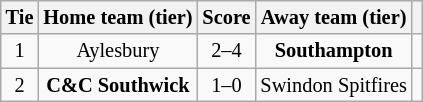<table class="wikitable" style="text-align:center; font-size:85%">
<tr>
<th>Tie</th>
<th>Home team (tier)</th>
<th>Score</th>
<th>Away team (tier)</th>
<th></th>
</tr>
<tr>
<td align="center">1</td>
<td>Aylesbury</td>
<td align="center">2–4</td>
<td><strong>Southampton</strong></td>
<td></td>
</tr>
<tr>
<td align="center">2</td>
<td><strong>C&C Southwick</strong></td>
<td align="center">1–0</td>
<td>Swindon Spitfires</td>
<td></td>
</tr>
</table>
